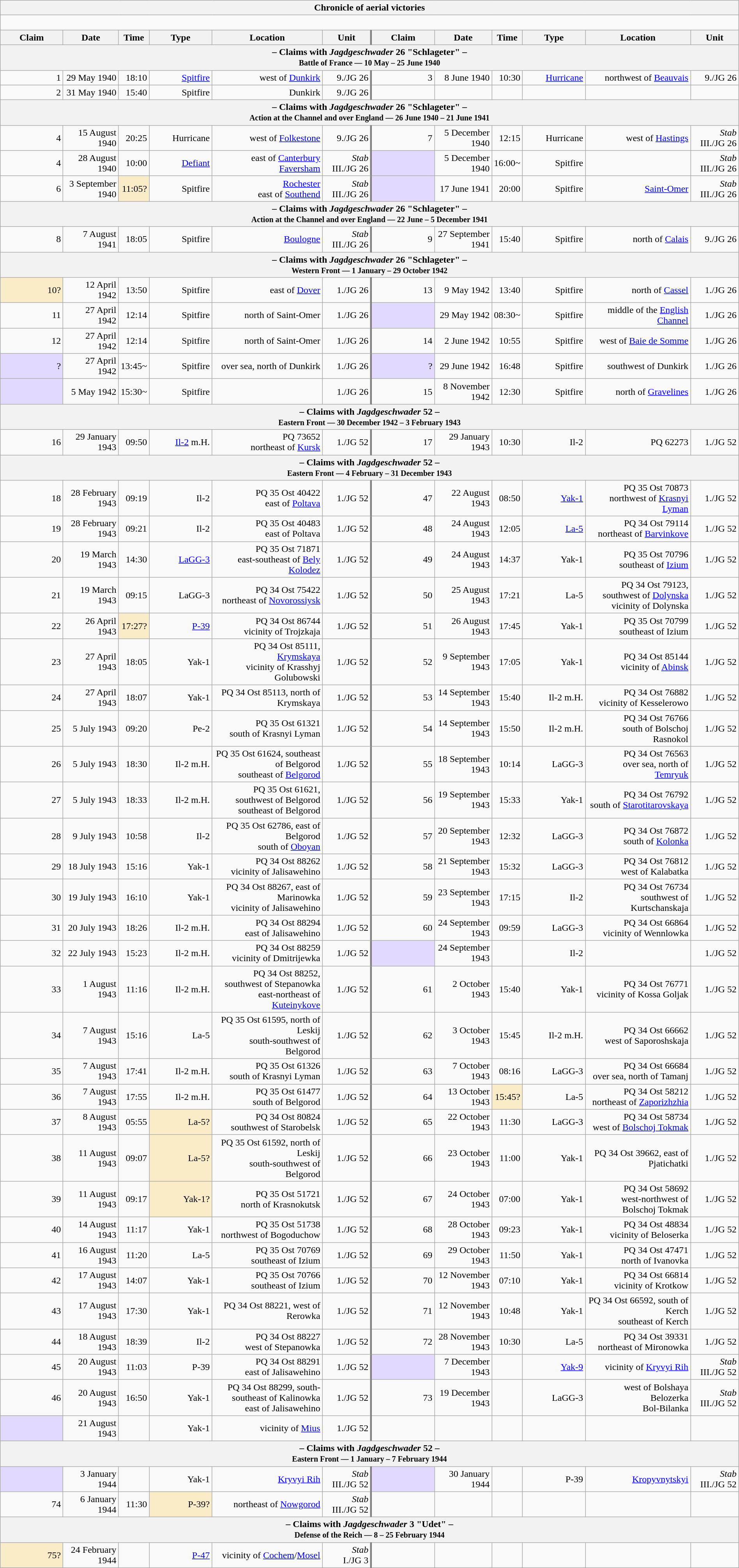<table class="wikitable plainrowheaders collapsible" style="margin-left: auto; margin-right: auto; border: none; text-align:right; width: 100%;">
<tr>
<th colspan="12">Chronicle of aerial victories</th>
</tr>
<tr>
<td colspan="12" style="text-align: left;"><br>
</td>
</tr>
<tr>
<th scope="col" width="100px">Claim</th>
<th scope="col">Date</th>
<th scope="col">Time</th>
<th scope="col" width="100px">Type</th>
<th scope="col">Location</th>
<th scope="col">Unit</th>
<th scope="col" style="border-left: 3px solid grey;" width="100px">Claim</th>
<th scope="col">Date</th>
<th scope="col">Time</th>
<th scope="col" width="100px">Type</th>
<th scope="col">Location</th>
<th scope="col">Unit</th>
</tr>
<tr>
<th colspan="12">– Claims with <em>Jagdgeschwader</em> 26 "Schlageter" –<br><small>Battle of France — 10 May – 25 June 1940</small></th>
</tr>
<tr>
<td>1</td>
<td>29 May 1940</td>
<td>18:10</td>
<td><a href='#'>Spitfire</a></td>
<td>west of <a href='#'>Dunkirk</a></td>
<td>9./JG 26</td>
<td style="border-left: 3px solid grey;">3</td>
<td>8 June 1940</td>
<td>10:30</td>
<td><a href='#'>Hurricane</a></td>
<td>northwest of <a href='#'>Beauvais</a></td>
<td>9./JG 26</td>
</tr>
<tr>
<td>2</td>
<td>31 May 1940</td>
<td>15:40</td>
<td>Spitfire</td>
<td>Dunkirk</td>
<td>9./JG 26</td>
<td style="border-left: 3px solid grey;"></td>
<td></td>
<td></td>
<td></td>
<td></td>
<td></td>
</tr>
<tr>
<th colspan="12">– Claims with <em>Jagdgeschwader</em> 26 "Schlageter" –<br><small>Action at the Channel and over England — 26 June 1940 – 21 June 1941</small></th>
</tr>
<tr>
<td>4</td>
<td>15 August 1940</td>
<td>20:25</td>
<td>Hurricane</td>
<td>west of <a href='#'>Folkestone</a></td>
<td>9./JG 26</td>
<td style="border-left: 3px solid grey;">7</td>
<td>5 December 1940</td>
<td>12:15</td>
<td>Hurricane</td>
<td>west of <a href='#'>Hastings</a></td>
<td><em>Stab</em> III./JG 26</td>
</tr>
<tr>
<td>4</td>
<td>28 August 1940</td>
<td>10:00</td>
<td><a href='#'>Defiant</a></td>
<td>east of <a href='#'>Canterbury</a><br><a href='#'>Faversham</a></td>
<td><em>Stab</em> III./JG 26</td>
<td style="border-left: 3px solid grey; background:#e3d9ff;"></td>
<td>5 December 1940</td>
<td>16:00~</td>
<td>Spitfire</td>
<td></td>
<td><em>Stab</em> III./JG 26</td>
</tr>
<tr>
<td>6</td>
<td>3 September 1940</td>
<td style="background:#faecc8">11:05?</td>
<td>Spitfire</td>
<td><a href='#'>Rochester</a><br>east of <a href='#'>Southend</a></td>
<td><em>Stab</em> III./JG 26</td>
<td style="border-left: 3px solid grey; background:#e3d9ff;"></td>
<td>17 June 1941</td>
<td>20:00</td>
<td>Spitfire</td>
<td><a href='#'>Saint-Omer</a></td>
<td><em>Stab</em> III./JG 26</td>
</tr>
<tr>
<th colspan="12">– Claims with <em>Jagdgeschwader</em> 26 "Schlageter" –<br><small>Action at the Channel and over England — 22 June – 5 December 1941</small></th>
</tr>
<tr>
<td>8</td>
<td>7 August 1941</td>
<td>18:05</td>
<td>Spitfire</td>
<td><a href='#'>Boulogne</a></td>
<td><em>Stab</em> III./JG 26</td>
<td style="border-left: 3px solid grey;">9</td>
<td>27 September 1941</td>
<td>15:40</td>
<td>Spitfire</td>
<td> north of <a href='#'>Calais</a></td>
<td>9./JG 26</td>
</tr>
<tr>
<th colspan="12">– Claims with <em>Jagdgeschwader</em> 26 "Schlageter" –<br><small>Western Front — 1 January – 29 October 1942</small></th>
</tr>
<tr>
<td style="background:#faecc8">10?</td>
<td>12 April 1942</td>
<td>13:50</td>
<td>Spitfire</td>
<td> east of <a href='#'>Dover</a></td>
<td>1./JG 26</td>
<td style="border-left: 3px solid grey;">13</td>
<td>9 May 1942</td>
<td>13:40</td>
<td>Spitfire</td>
<td> north of <a href='#'>Cassel</a></td>
<td>1./JG 26</td>
</tr>
<tr>
<td>11</td>
<td>27 April 1942</td>
<td>12:14</td>
<td>Spitfire</td>
<td>north of Saint-Omer</td>
<td>1./JG 26</td>
<td style="border-left: 3px solid grey; background:#e3d9ff;"></td>
<td>29 May 1942</td>
<td>08:30~</td>
<td>Spitfire</td>
<td>middle of the <a href='#'>English Channel</a></td>
<td>1./JG 26</td>
</tr>
<tr>
<td>12</td>
<td>27 April 1942</td>
<td>12:14</td>
<td>Spitfire</td>
<td>north of Saint-Omer</td>
<td>1./JG 26</td>
<td style="border-left: 3px solid grey;">14</td>
<td>2 June 1942</td>
<td>10:55</td>
<td>Spitfire</td>
<td>west of <a href='#'>Baie de Somme</a></td>
<td>1./JG 26</td>
</tr>
<tr>
<td style="background:#e3d9ff;">?</td>
<td>27 April 1942</td>
<td>13:45~</td>
<td>Spitfire</td>
<td>over sea, north of Dunkirk</td>
<td>1./JG 26</td>
<td style="border-left: 3px solid grey; background:#e3d9ff;">?</td>
<td>29 June 1942</td>
<td>16:48</td>
<td>Spitfire</td>
<td>southwest of Dunkirk</td>
<td>1./JG 26</td>
</tr>
<tr>
<td style="background:#e3d9ff;"></td>
<td>5 May 1942</td>
<td>15:30~</td>
<td>Spitfire</td>
<td></td>
<td>1./JG 26</td>
<td style="border-left: 3px solid grey;">15</td>
<td>8 November 1942</td>
<td>12:30</td>
<td>Spitfire</td>
<td> north of <a href='#'>Gravelines</a></td>
<td>1./JG 26</td>
</tr>
<tr>
<th colspan="12">– Claims with <em>Jagdgeschwader</em> 52 –<br><small>Eastern Front — 30 December 1942 – 3 February 1943</small></th>
</tr>
<tr>
<td>16</td>
<td>29 January 1943</td>
<td>09:50</td>
<td><a href='#'>Il-2</a> m.H.</td>
<td>PQ 73652<br> northeast of <a href='#'>Kursk</a></td>
<td>1./JG 52</td>
<td style="border-left: 3px solid grey;">17</td>
<td>29 January 1943</td>
<td>10:30</td>
<td>Il-2</td>
<td>PQ 62273</td>
<td>1./JG 52</td>
</tr>
<tr>
<th colspan="12">– Claims with <em>Jagdgeschwader</em> 52 –<br><small>Eastern Front — 4 February – 31 December 1943</small></th>
</tr>
<tr>
<td>18</td>
<td>28 February 1943</td>
<td>09:19</td>
<td>Il-2</td>
<td>PQ 35 Ost 40422<br>east of <a href='#'>Poltava</a></td>
<td>1./JG 52</td>
<td style="border-left: 3px solid grey;">47</td>
<td>22 August 1943</td>
<td>08:50</td>
<td><a href='#'>Yak-1</a></td>
<td>PQ 35 Ost 70873<br> northwest of <a href='#'>Krasnyi Lyman</a></td>
<td>1./JG 52</td>
</tr>
<tr>
<td>19</td>
<td>28 February 1943</td>
<td>09:21</td>
<td>Il-2</td>
<td>PQ 35 Ost 40483<br>east of Poltava</td>
<td>1./JG 52</td>
<td style="border-left: 3px solid grey;">48</td>
<td>24 August 1943</td>
<td>12:05</td>
<td><a href='#'>La-5</a></td>
<td>PQ 34 Ost 79114<br> northeast of <a href='#'>Barvinkove</a></td>
<td>1./JG 52</td>
</tr>
<tr>
<td>20</td>
<td>19 March 1943</td>
<td>14:30</td>
<td><a href='#'>LaGG-3</a></td>
<td>PQ 35 Ost 71871<br> east-southeast of <a href='#'>Bely Kolodez</a></td>
<td>1./JG 52</td>
<td style="border-left: 3px solid grey;">49</td>
<td>24 August 1943</td>
<td>14:37</td>
<td>Yak-1</td>
<td>PQ 35 Ost 70796<br> southeast of <a href='#'>Izium</a></td>
<td>1./JG 52</td>
</tr>
<tr>
<td>21</td>
<td>19 March 1943</td>
<td>09:15</td>
<td>LaGG-3</td>
<td>PQ 34 Ost 75422<br>northeast of <a href='#'>Novorossiysk</a></td>
<td>1./JG 52</td>
<td style="border-left: 3px solid grey;">50</td>
<td>25 August 1943</td>
<td>17:21</td>
<td>La-5</td>
<td>PQ 34 Ost 79123, southwest of <a href='#'>Dolynska</a><br>vicinity of Dolynska</td>
<td>1./JG 52</td>
</tr>
<tr>
<td>22</td>
<td>26 April 1943</td>
<td style="background:#faecc8">17:27?</td>
<td><a href='#'>P-39</a></td>
<td>PQ 34 Ost 86744<br>vicinity of Trojzkaja</td>
<td>1./JG 52</td>
<td style="border-left: 3px solid grey;">51</td>
<td>26 August 1943</td>
<td>17:45</td>
<td>Yak-1</td>
<td>PQ 35 Ost 70799<br> southeast of Izium</td>
<td>1./JG 52</td>
</tr>
<tr>
<td>23</td>
<td>27 April 1943</td>
<td>18:05</td>
<td>Yak-1</td>
<td>PQ 34 Ost 85111, <a href='#'>Krymskaya</a><br>vicinity of Krasshyj Golubowski</td>
<td>1./JG 52</td>
<td style="border-left: 3px solid grey;">52</td>
<td>9 September 1943</td>
<td>17:05</td>
<td>Yak-1</td>
<td>PQ 34 Ost 85144<br>vicinity of <a href='#'>Abinsk</a></td>
<td>1./JG 52</td>
</tr>
<tr>
<td>24</td>
<td>27 April 1943</td>
<td>18:07</td>
<td>Yak-1</td>
<td>PQ 34 Ost 85113,  north of Krymskaya</td>
<td>1./JG 52</td>
<td style="border-left: 3px solid grey;">53</td>
<td>14 September 1943</td>
<td>15:40</td>
<td>Il-2 m.H.</td>
<td>PQ 34 Ost 76882<br>vicinity of Kesselerowo</td>
<td>1./JG 52</td>
</tr>
<tr>
<td>25</td>
<td>5 July 1943</td>
<td>09:20</td>
<td>Pe-2</td>
<td>PQ 35 Ost 61321<br> south of Krasnyi Lyman</td>
<td>1./JG 52</td>
<td style="border-left: 3px solid grey;">54</td>
<td>14 September 1943</td>
<td>15:50</td>
<td>Il-2 m.H.</td>
<td>PQ 34 Ost 76766<br>south of Bolschoj Rasnokol</td>
<td>1./JG 52</td>
</tr>
<tr>
<td>26</td>
<td>5 July 1943</td>
<td>18:30</td>
<td>Il-2 m.H.</td>
<td>PQ 35 Ost 61624, southeast of Belgorod<br> southeast of <a href='#'>Belgorod</a></td>
<td>1./JG 52</td>
<td style="border-left: 3px solid grey;">55</td>
<td>18 September 1943</td>
<td>10:14</td>
<td>LaGG-3</td>
<td>PQ 34 Ost 76563<br>over sea, north of <a href='#'>Temryuk</a></td>
<td>1./JG 52</td>
</tr>
<tr>
<td>27</td>
<td>5 July 1943</td>
<td>18:33</td>
<td>Il-2 m.H.</td>
<td>PQ 35 Ost 61621,  southwest of Belgorod<br> southeast of Belgorod</td>
<td>1./JG 52</td>
<td style="border-left: 3px solid grey;">56</td>
<td>19 September 1943</td>
<td>15:33</td>
<td>Yak-1</td>
<td>PQ 34 Ost 76792<br>south of <a href='#'>Starotitarovskaya</a></td>
<td>1./JG 52</td>
</tr>
<tr>
<td>28</td>
<td>9 July 1943</td>
<td>10:58</td>
<td>Il-2</td>
<td>PQ 35 Ost 62786, east of Belgorod<br> south of <a href='#'>Oboyan</a></td>
<td>1./JG 52</td>
<td style="border-left: 3px solid grey;">57</td>
<td>20 September 1943</td>
<td>12:32</td>
<td>LaGG-3</td>
<td>PQ 34 Ost 76872<br>south of <a href='#'>Kolonka</a></td>
<td>1./JG 52</td>
</tr>
<tr>
<td>29</td>
<td>18 July 1943</td>
<td>15:16</td>
<td>Yak-1</td>
<td>PQ 34 Ost 88262<br>vicinity of Jalisawehino</td>
<td>1./JG 52</td>
<td style="border-left: 3px solid grey;">58</td>
<td>21 September 1943</td>
<td>15:32</td>
<td>LaGG-3</td>
<td>PQ 34 Ost 76812<br>west of Kalabatka</td>
<td>1./JG 52</td>
</tr>
<tr>
<td>30</td>
<td>19 July 1943</td>
<td>16:10</td>
<td>Yak-1</td>
<td>PQ 34 Ost 88267, east of Marinowka<br>vicinity of Jalisawehino</td>
<td>1./JG 52</td>
<td style="border-left: 3px solid grey;">59</td>
<td>23 September 1943</td>
<td>17:15</td>
<td>Il-2</td>
<td>PQ 34 Ost 76734<br>southwest of Kurtschanskaja</td>
<td>1./JG 52</td>
</tr>
<tr>
<td>31</td>
<td>20 July 1943</td>
<td>18:26</td>
<td>Il-2 m.H.</td>
<td>PQ 34 Ost 88294<br> east of Jalisawehino</td>
<td>1./JG 52</td>
<td style="border-left: 3px solid grey;">60</td>
<td>24 September 1943</td>
<td>09:59</td>
<td>LaGG-3</td>
<td>PQ 34 Ost 66864<br>vicinity of Wennlowka</td>
<td>1./JG 52</td>
</tr>
<tr>
<td>32</td>
<td>22 July 1943</td>
<td>15:23</td>
<td>Il-2 m.H.</td>
<td>PQ 34 Ost 88259<br>vicinity of Dmitrijewka</td>
<td>1./JG 52</td>
<td style="border-left: 3px solid grey; background:#e3d9ff;"></td>
<td>24 September 1943</td>
<td></td>
<td>Il-2</td>
<td></td>
<td>1./JG 52</td>
</tr>
<tr>
<td>33</td>
<td>1 August 1943</td>
<td>11:16</td>
<td>Il-2 m.H.</td>
<td>PQ 34 Ost 88252, southwest of Stepanowka<br> east-northeast of <a href='#'>Kuteinykove</a></td>
<td>1./JG 52</td>
<td style="border-left: 3px solid grey;">61</td>
<td>2 October 1943</td>
<td>15:40</td>
<td>Yak-1</td>
<td>PQ 34 Ost 76771<br>vicinity of Kossa Goljak</td>
<td>1./JG 52</td>
</tr>
<tr>
<td>34</td>
<td>7 August 1943</td>
<td>15:16</td>
<td>La-5</td>
<td>PQ 35 Ost 61595, north of Leskij<br> south-southwest of Belgorod</td>
<td>1./JG 52</td>
<td style="border-left: 3px solid grey;">62</td>
<td>3 October 1943</td>
<td>15:45</td>
<td>Il-2 m.H.</td>
<td>PQ 34 Ost 66662<br>west of Saporoshskaja</td>
<td>1./JG 52</td>
</tr>
<tr>
<td>35</td>
<td>7 August 1943</td>
<td>17:41</td>
<td>Il-2 m.H.</td>
<td>PQ 35 Ost 61326<br> south of Krasnyi Lyman</td>
<td>1./JG 52</td>
<td style="border-left: 3px solid grey;">63</td>
<td>7 October 1943</td>
<td>08:16</td>
<td>LaGG-3</td>
<td>PQ 34 Ost 66684<br>over sea, north of Tamanj</td>
<td>1./JG 52</td>
</tr>
<tr>
<td>36</td>
<td>7 August 1943</td>
<td>17:55</td>
<td>Il-2 m.H.</td>
<td>PQ 35 Ost 61477<br> south of Belgorod</td>
<td>1./JG 52</td>
<td style="border-left: 3px solid grey;">64</td>
<td>13 October 1943</td>
<td style="background:#faecc8">15:45?</td>
<td>La-5</td>
<td>PQ 34 Ost 58212<br> northeast of <a href='#'>Zaporizhzhia</a></td>
<td>1./JG 52</td>
</tr>
<tr>
<td>37</td>
<td>8 August 1943</td>
<td>05:55</td>
<td style="background:#faecc8">La-5?</td>
<td>PQ 34 Ost 80824<br> southwest of Starobelsk</td>
<td>1./JG 52</td>
<td style="border-left: 3px solid grey;">65</td>
<td>22 October 1943</td>
<td>11:30</td>
<td>LaGG-3</td>
<td>PQ 34 Ost 58734<br> west of <a href='#'>Bolschoj Tokmak</a></td>
<td>1./JG 52</td>
</tr>
<tr>
<td>38</td>
<td>11 August 1943</td>
<td>09:07</td>
<td style="background:#faecc8">La-5?</td>
<td>PQ 35 Ost 61592, north of Leskij<br> south-southwest of Belgorod</td>
<td>1./JG 52</td>
<td style="border-left: 3px solid grey;">66</td>
<td>23 October 1943</td>
<td>11:00</td>
<td>Yak-1</td>
<td>PQ 34 Ost 39662,  east of Pjatichatki</td>
<td>1./JG 52</td>
</tr>
<tr>
<td>39</td>
<td>11 August 1943</td>
<td>09:17</td>
<td style="background:#faecc8">Yak-1?</td>
<td>PQ 35 Ost 51721<br>north of Krasnokutsk</td>
<td>1./JG 52</td>
<td style="border-left: 3px solid grey;">67</td>
<td>24 October 1943</td>
<td>07:00</td>
<td>Yak-1</td>
<td>PQ 34 Ost 58692<br> west-northwest of Bolschoj Tokmak</td>
<td>1./JG 52</td>
</tr>
<tr>
<td>40</td>
<td>14 August 1943</td>
<td>11:17</td>
<td>Yak-1</td>
<td>PQ 35 Ost 51738<br> northwest of Bogoduchow</td>
<td>1./JG 52</td>
<td style="border-left: 3px solid grey;">68</td>
<td>28 October 1943</td>
<td>09:23</td>
<td>Yak-1</td>
<td>PQ 34 Ost 48834<br>vicinity of Beloserka</td>
<td>1./JG 52</td>
</tr>
<tr>
<td>41</td>
<td>16 August 1943</td>
<td>11:20</td>
<td>La-5</td>
<td>PQ 35 Ost 70769<br> southeast of Izium</td>
<td>1./JG 52</td>
<td style="border-left: 3px solid grey;">69</td>
<td>29 October 1943</td>
<td>11:50</td>
<td>Yak-1</td>
<td>PQ 34 Ost 47471<br> north of Ivanovka</td>
<td>1./JG 52</td>
</tr>
<tr>
<td>42</td>
<td>17 August 1943</td>
<td>14:07</td>
<td>Yak-1</td>
<td>PQ 35 Ost 70766<br> southeast of Izium</td>
<td>1./JG 52</td>
<td style="border-left: 3px solid grey;">70</td>
<td>12 November 1943</td>
<td>07:10</td>
<td>Yak-1</td>
<td>PQ 34 Ost 66814<br>vicinity of Krotkow</td>
<td>1./JG 52</td>
</tr>
<tr>
<td>43</td>
<td>17 August 1943</td>
<td>17:30</td>
<td>Yak-1</td>
<td>PQ 34 Ost 88221,  west of Rerowka</td>
<td>1./JG 52</td>
<td style="border-left: 3px solid grey;">71</td>
<td>12 November 1943</td>
<td>10:48</td>
<td>Yak-1</td>
<td>PQ 34 Ost 66592,  south of Kerch<br>southeast of Kerch</td>
<td>1./JG 52</td>
</tr>
<tr>
<td>44</td>
<td>18 August 1943</td>
<td>18:39</td>
<td>Il-2</td>
<td>PQ 34 Ost 88227<br>west of Stepanowka</td>
<td>1./JG 52</td>
<td style="border-left: 3px solid grey;">72</td>
<td>28 November 1943</td>
<td>10:30</td>
<td>La-5</td>
<td>PQ 34 Ost 39331<br> northeast of Mironowka</td>
<td>1./JG 52</td>
</tr>
<tr>
<td>45</td>
<td>20 August 1943</td>
<td>11:03</td>
<td>P-39</td>
<td>PQ 34 Ost 88291<br> east of Jalisawehino</td>
<td>1./JG 52</td>
<td style="border-left: 3px solid grey; background:#e3d9ff;"></td>
<td>7 December 1943</td>
<td></td>
<td><a href='#'>Yak-9</a></td>
<td>vicinity of <a href='#'>Kryvyi Rih</a></td>
<td><em>Stab</em> III./JG 52</td>
</tr>
<tr>
<td>46</td>
<td>20 August 1943</td>
<td>16:50</td>
<td>Yak-1</td>
<td>PQ 34 Ost 88299, south-southeast of Kalinowka<br> east of Jalisawehino</td>
<td>1./JG 52</td>
<td style="border-left: 3px solid grey;">73</td>
<td>19 December 1943</td>
<td></td>
<td>LaGG-3</td>
<td>west of Bolshaya Belozerka<br>Bol-Bilanka</td>
<td><em>Stab</em> III./JG 52</td>
</tr>
<tr>
<td style="background:#e3d9ff;"></td>
<td>21 August 1943</td>
<td></td>
<td>Yak-1</td>
<td>vicinity of <a href='#'>Mius</a></td>
<td>1./JG 52</td>
<td style="border-left: 3px solid grey;"></td>
<td></td>
<td></td>
<td></td>
<td></td>
<td></td>
</tr>
<tr>
<th colspan="12">– Claims with <em>Jagdgeschwader</em> 52 –<br><small>Eastern Front — 1 January – 7 February 1944</small></th>
</tr>
<tr>
<td style="background:#e3d9ff;"></td>
<td>3 January 1944</td>
<td></td>
<td>Yak-1</td>
<td><a href='#'>Kryvyi Rih</a></td>
<td><em>Stab</em> III./JG 52</td>
<td style="border-left: 3px solid grey; background:#e3d9ff;"></td>
<td>30 January 1944</td>
<td></td>
<td>P-39</td>
<td><a href='#'>Kropyvnytskyi</a></td>
<td><em>Stab</em> III./JG 52</td>
</tr>
<tr>
<td>74</td>
<td>6 January 1944</td>
<td>11:30</td>
<td style="background:#faecc8">P-39?</td>
<td>northeast of <a href='#'>Nowgorod</a></td>
<td><em>Stab</em> III./JG 52</td>
<td style="border-left: 3px solid grey;"></td>
<td></td>
<td></td>
<td></td>
<td></td>
<td></td>
</tr>
<tr>
<th colspan="12">– Claims with <em>Jagdgeschwader</em> 3 "Udet" –<br><small>Defense of the Reich — 8 – 25 February 1944</small></th>
</tr>
<tr>
<td style="background:#faecc8">75?</td>
<td>24 February 1944</td>
<td></td>
<td><a href='#'>P-47</a></td>
<td>vicinity of <a href='#'>Cochem</a>/<a href='#'>Mosel</a></td>
<td><em>Stab</em> I./JG 3</td>
<td style="border-left: 3px solid grey;"></td>
<td></td>
<td></td>
<td></td>
<td></td>
<td></td>
</tr>
</table>
